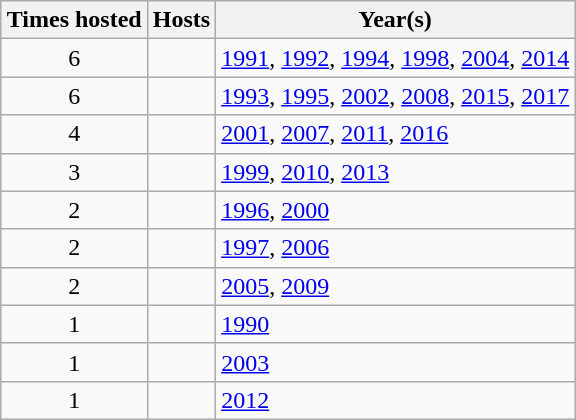<table class="wikitable" style="margin:0 auto;">
<tr>
<th>Times hosted</th>
<th>Hosts</th>
<th>Year(s)</th>
</tr>
<tr>
<td style="text-align:center;">6</td>
<td></td>
<td><a href='#'>1991</a>, <a href='#'>1992</a>,  <a href='#'>1994</a>, <a href='#'>1998</a>, <a href='#'>2004</a>, <a href='#'>2014</a></td>
</tr>
<tr>
<td style="text-align:center;">6</td>
<td></td>
<td><a href='#'>1993</a>, <a href='#'>1995</a>,  <a href='#'>2002</a>, <a href='#'>2008</a>, <a href='#'>2015</a>, <a href='#'>2017</a></td>
</tr>
<tr>
<td style="text-align:center;">4</td>
<td></td>
<td><a href='#'>2001</a>, <a href='#'>2007</a>,  <a href='#'>2011</a>, <a href='#'>2016</a></td>
</tr>
<tr>
<td style="text-align:center;">3</td>
<td></td>
<td><a href='#'>1999</a>, <a href='#'>2010</a>,  <a href='#'>2013</a></td>
</tr>
<tr>
<td style="text-align:center;">2</td>
<td></td>
<td><a href='#'>1996</a>, <a href='#'>2000</a></td>
</tr>
<tr>
<td style="text-align:center;">2</td>
<td></td>
<td><a href='#'>1997</a>, <a href='#'>2006</a></td>
</tr>
<tr>
<td style="text-align:center;">2</td>
<td></td>
<td><a href='#'>2005</a>, <a href='#'>2009</a></td>
</tr>
<tr>
<td style="text-align:center;">1</td>
<td></td>
<td><a href='#'>1990</a></td>
</tr>
<tr>
<td style="text-align:center;">1</td>
<td></td>
<td><a href='#'>2003</a></td>
</tr>
<tr>
<td style="text-align:center;">1</td>
<td></td>
<td><a href='#'>2012</a></td>
</tr>
</table>
